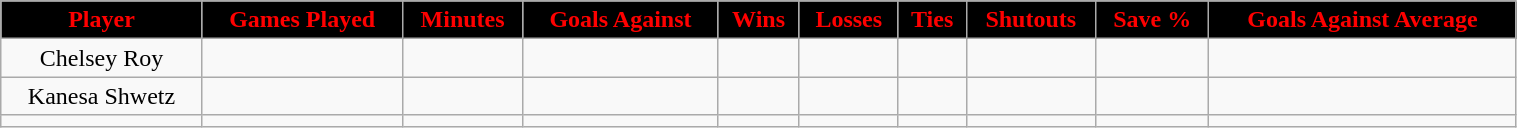<table class="wikitable" width="80%">
<tr align="center"  style="background:black;color:red;">
<td><strong>Player</strong></td>
<td><strong>Games Played</strong></td>
<td><strong>Minutes</strong></td>
<td><strong>Goals Against</strong></td>
<td><strong>Wins</strong></td>
<td><strong>Losses</strong></td>
<td><strong>Ties</strong></td>
<td><strong>Shutouts</strong></td>
<td><strong>Save %</strong></td>
<td><strong>Goals Against Average</strong></td>
</tr>
<tr align="center" bgcolor="">
<td>Chelsey Roy</td>
<td></td>
<td></td>
<td></td>
<td></td>
<td></td>
<td></td>
<td></td>
<td></td>
<td></td>
</tr>
<tr align="center" bgcolor="">
<td>Kanesa Shwetz</td>
<td></td>
<td></td>
<td></td>
<td></td>
<td></td>
<td></td>
<td></td>
<td></td>
<td></td>
</tr>
<tr align="center" bgcolor="">
<td></td>
<td></td>
<td></td>
<td></td>
<td></td>
<td></td>
<td></td>
<td></td>
<td></td>
<td></td>
</tr>
</table>
